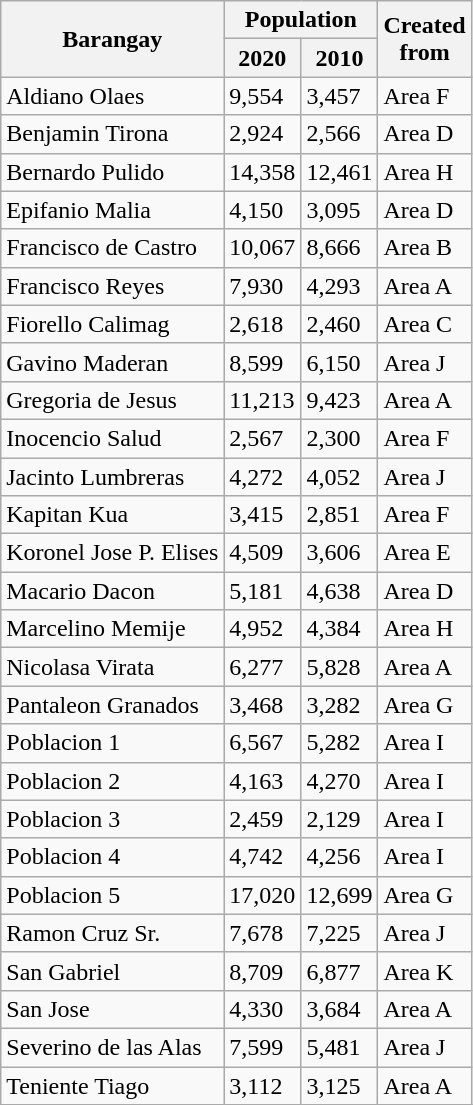<table class="wikitable sortable">
<tr>
<th align="center" rowspan="2">Barangay</th>
<th align="center" colspan="2">Population</th>
<th align="center" rowspan="2">Created<br>from</th>
</tr>
<tr>
<th>2020</th>
<th>2010</th>
</tr>
<tr>
<td>Aldiano Olaes</td>
<td>9,554</td>
<td>3,457</td>
<td>Area F</td>
</tr>
<tr>
<td>Benjamin Tirona</td>
<td>2,924</td>
<td>2,566</td>
<td>Area D</td>
</tr>
<tr>
<td>Bernardo Pulido</td>
<td>14,358</td>
<td>12,461</td>
<td>Area H</td>
</tr>
<tr>
<td>Epifanio Malia</td>
<td>4,150</td>
<td>3,095</td>
<td>Area D</td>
</tr>
<tr>
<td>Francisco de Castro</td>
<td>10,067</td>
<td>8,666</td>
<td>Area B</td>
</tr>
<tr>
<td>Francisco Reyes</td>
<td>7,930</td>
<td>4,293</td>
<td>Area A</td>
</tr>
<tr>
<td>Fiorello Calimag</td>
<td>2,618</td>
<td>2,460</td>
<td>Area C</td>
</tr>
<tr>
<td>Gavino Maderan</td>
<td>8,599</td>
<td>6,150</td>
<td>Area J</td>
</tr>
<tr>
<td>Gregoria de Jesus</td>
<td>11,213</td>
<td>9,423</td>
<td>Area A</td>
</tr>
<tr>
<td>Inocencio Salud</td>
<td>2,567</td>
<td>2,300</td>
<td>Area F</td>
</tr>
<tr>
<td>Jacinto Lumbreras</td>
<td>4,272</td>
<td>4,052</td>
<td>Area J</td>
</tr>
<tr>
<td>Kapitan Kua</td>
<td>3,415</td>
<td>2,851</td>
<td>Area F</td>
</tr>
<tr>
<td>Koronel Jose P. Elises</td>
<td>4,509</td>
<td>3,606</td>
<td>Area E</td>
</tr>
<tr>
<td>Macario Dacon</td>
<td>5,181</td>
<td>4,638</td>
<td>Area D</td>
</tr>
<tr>
<td>Marcelino Memije</td>
<td>4,952</td>
<td>4,384</td>
<td>Area H</td>
</tr>
<tr>
<td>Nicolasa Virata</td>
<td>6,277</td>
<td>5,828</td>
<td>Area A</td>
</tr>
<tr>
<td>Pantaleon Granados</td>
<td>3,468</td>
<td>3,282</td>
<td>Area G</td>
</tr>
<tr>
<td>Poblacion 1</td>
<td>6,567</td>
<td>5,282</td>
<td>Area I</td>
</tr>
<tr>
<td>Poblacion 2</td>
<td>4,163</td>
<td>4,270</td>
<td>Area I</td>
</tr>
<tr>
<td>Poblacion 3</td>
<td>2,459</td>
<td>2,129</td>
<td>Area I</td>
</tr>
<tr>
<td>Poblacion 4</td>
<td>4,742</td>
<td>4,256</td>
<td>Area I</td>
</tr>
<tr>
<td>Poblacion 5</td>
<td>17,020</td>
<td>12,699</td>
<td>Area G</td>
</tr>
<tr>
<td>Ramon Cruz Sr.</td>
<td>7,678</td>
<td>7,225</td>
<td>Area J</td>
</tr>
<tr>
<td>San Gabriel</td>
<td>8,709</td>
<td>6,877</td>
<td>Area K</td>
</tr>
<tr>
<td>San Jose</td>
<td>4,330</td>
<td>3,684</td>
<td>Area A</td>
</tr>
<tr>
<td>Severino de las Alas</td>
<td>7,599</td>
<td>5,481</td>
<td>Area J</td>
</tr>
<tr>
<td>Teniente Tiago</td>
<td>3,112</td>
<td>3,125</td>
<td>Area A</td>
</tr>
<tr>
</tr>
</table>
